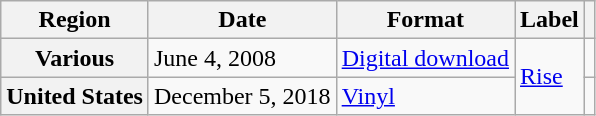<table class="wikitable plainrowheaders">
<tr>
<th scope="col">Region</th>
<th scope="col">Date</th>
<th scope="col">Format</th>
<th scope="col">Label</th>
<th scope="col"></th>
</tr>
<tr>
<th scope="row">Various</th>
<td>June 4, 2008</td>
<td><a href='#'>Digital download</a></td>
<td rowspan="2"><a href='#'>Rise</a></td>
<td align="center"></td>
</tr>
<tr>
<th scope="row">United States</th>
<td>December 5, 2018</td>
<td><a href='#'>Vinyl</a></td>
<td align="center"></td>
</tr>
</table>
